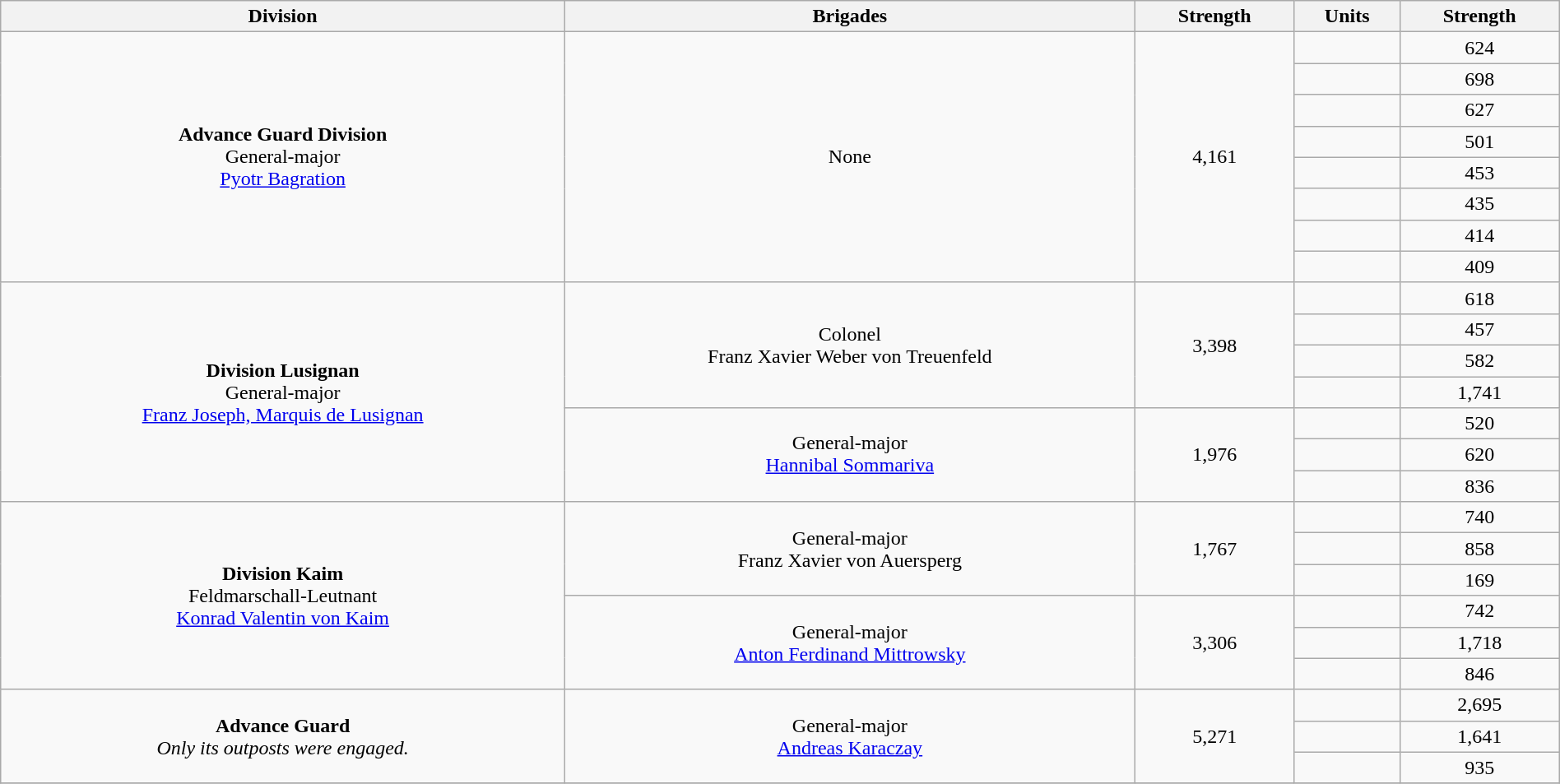<table class="wikitable" style="text-align:center; width:100%;">
<tr>
<th>Division</th>
<th>Brigades</th>
<th>Strength</th>
<th>Units</th>
<th>Strength</th>
</tr>
<tr>
<td ROWSPAN=8><strong>Advance Guard Division</strong><br>General-major<br><a href='#'>Pyotr Bagration</a></td>
<td ROWSPAN=8>None</td>
<td ROWSPAN=8>4,161</td>
<td> </td>
<td>624</td>
</tr>
<tr>
<td> </td>
<td>698</td>
</tr>
<tr>
<td> </td>
<td>627</td>
</tr>
<tr>
<td> </td>
<td>501</td>
</tr>
<tr>
<td> </td>
<td>453</td>
</tr>
<tr>
<td> </td>
<td>435</td>
</tr>
<tr>
<td> </td>
<td>414</td>
</tr>
<tr>
<td> </td>
<td>409</td>
</tr>
<tr>
<td ROWSPAN=7><strong>Division Lusignan</strong><br>General-major<br><a href='#'>Franz Joseph, Marquis de Lusignan</a></td>
<td ROWSPAN=4>Colonel<br>Franz Xavier Weber von Treuenfeld</td>
<td ROWSPAN=4>3,398</td>
<td> </td>
<td>618</td>
</tr>
<tr>
<td> </td>
<td>457</td>
</tr>
<tr>
<td> </td>
<td>582</td>
</tr>
<tr>
<td> </td>
<td>1,741</td>
</tr>
<tr>
<td ROWSPAN=3>General-major<br><a href='#'>Hannibal Sommariva</a></td>
<td ROWSPAN=3>1,976</td>
<td> </td>
<td>520</td>
</tr>
<tr>
<td> </td>
<td>620</td>
</tr>
<tr>
<td> </td>
<td>836</td>
</tr>
<tr>
<td ROWSPAN=6><strong>Division Kaim</strong><br>Feldmarschall-Leutnant<br><a href='#'>Konrad Valentin von Kaim</a></td>
<td ROWSPAN=3>General-major<br>Franz Xavier von Auersperg</td>
<td ROWSPAN=3>1,767</td>
<td> </td>
<td>740</td>
</tr>
<tr>
<td> </td>
<td>858</td>
</tr>
<tr>
<td> </td>
<td>169</td>
</tr>
<tr>
<td ROWSPAN=3>General-major<br><a href='#'>Anton Ferdinand Mittrowsky</a></td>
<td ROWSPAN=3>3,306</td>
<td> </td>
<td>742</td>
</tr>
<tr>
<td> </td>
<td>1,718</td>
</tr>
<tr>
<td> </td>
<td>846</td>
</tr>
<tr>
<td ROWSPAN=3><strong>Advance Guard</strong><br><em>Only its outposts were engaged.</em></td>
<td ROWSPAN=3>General-major<br><a href='#'>Andreas Karaczay</a></td>
<td ROWSPAN=3>5,271</td>
<td> </td>
<td>2,695</td>
</tr>
<tr>
<td> </td>
<td>1,641</td>
</tr>
<tr>
<td> </td>
<td>935</td>
</tr>
<tr>
</tr>
</table>
